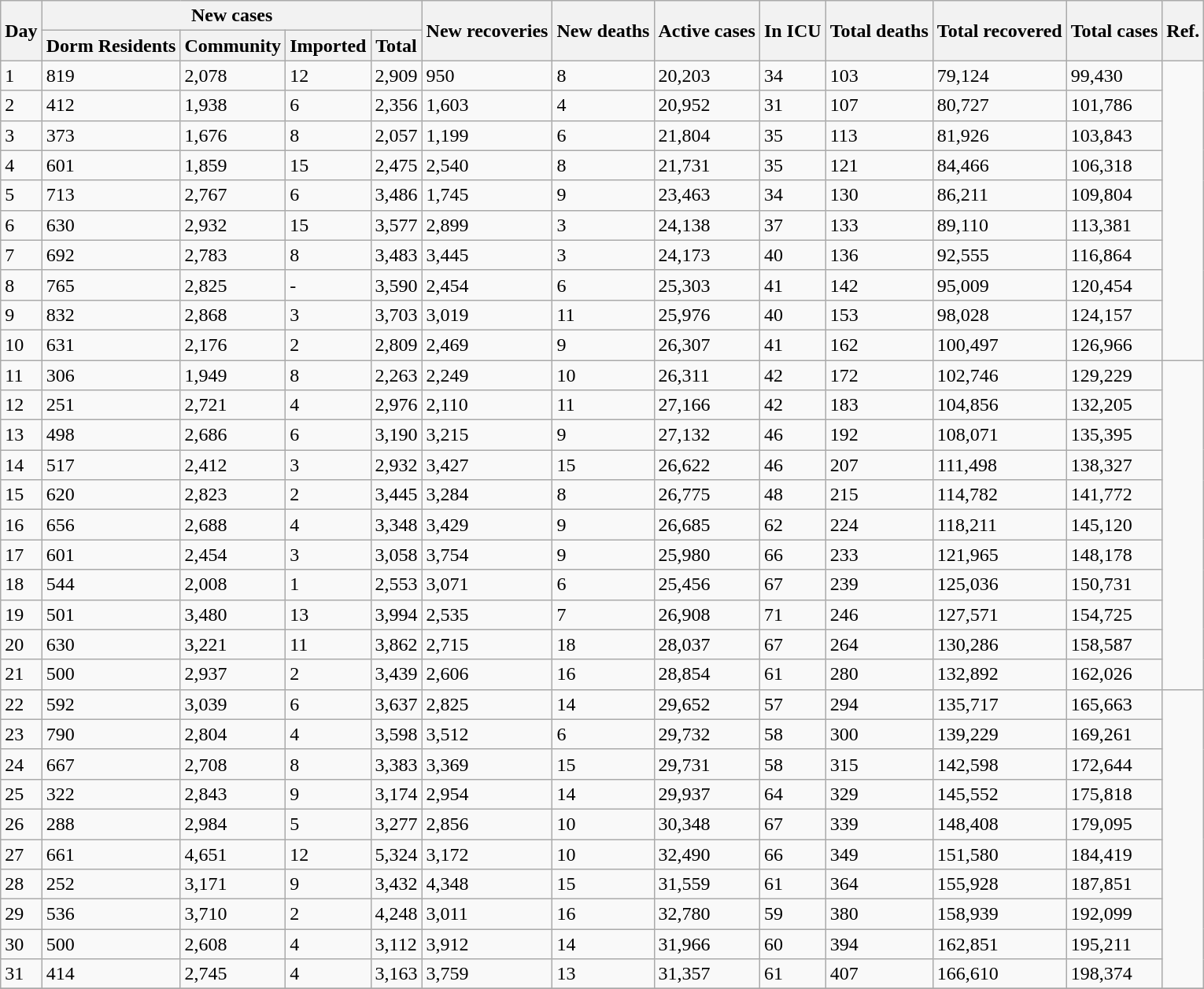<table class="wikitable">
<tr>
<th rowspan="2">Day</th>
<th colspan="4">New cases</th>
<th rowspan="2">New recoveries</th>
<th rowspan="2">New deaths</th>
<th rowspan="2">Active cases</th>
<th rowspan="2">In ICU</th>
<th rowspan="2">Total deaths</th>
<th rowspan="2">Total recovered</th>
<th rowspan="2">Total cases</th>
<th rowspan="2">Ref.</th>
</tr>
<tr>
<th>Dorm Residents</th>
<th>Community</th>
<th>Imported</th>
<th>Total</th>
</tr>
<tr>
<td>1</td>
<td>819</td>
<td>2,078</td>
<td>12</td>
<td>2,909</td>
<td>950</td>
<td>8</td>
<td>20,203</td>
<td>34</td>
<td>103</td>
<td>79,124</td>
<td>99,430</td>
<td rowspan="10"></td>
</tr>
<tr>
<td>2</td>
<td>412</td>
<td>1,938</td>
<td>6</td>
<td>2,356</td>
<td>1,603</td>
<td>4</td>
<td>20,952</td>
<td>31</td>
<td>107</td>
<td>80,727</td>
<td>101,786</td>
</tr>
<tr>
<td>3</td>
<td>373</td>
<td>1,676</td>
<td>8</td>
<td>2,057</td>
<td>1,199</td>
<td>6</td>
<td>21,804</td>
<td>35</td>
<td>113</td>
<td>81,926</td>
<td>103,843</td>
</tr>
<tr>
<td>4</td>
<td>601</td>
<td>1,859</td>
<td>15</td>
<td>2,475</td>
<td>2,540</td>
<td>8</td>
<td>21,731</td>
<td>35</td>
<td>121</td>
<td>84,466</td>
<td>106,318</td>
</tr>
<tr>
<td>5</td>
<td>713</td>
<td>2,767</td>
<td>6</td>
<td>3,486</td>
<td>1,745</td>
<td>9</td>
<td>23,463</td>
<td>34</td>
<td>130</td>
<td>86,211</td>
<td>109,804</td>
</tr>
<tr>
<td>6</td>
<td>630</td>
<td>2,932</td>
<td>15</td>
<td>3,577</td>
<td>2,899</td>
<td>3</td>
<td>24,138</td>
<td>37</td>
<td>133</td>
<td>89,110</td>
<td>113,381</td>
</tr>
<tr>
<td>7</td>
<td>692</td>
<td>2,783</td>
<td>8</td>
<td>3,483</td>
<td>3,445</td>
<td>3</td>
<td>24,173</td>
<td>40</td>
<td>136</td>
<td>92,555</td>
<td>116,864</td>
</tr>
<tr>
<td>8</td>
<td>765</td>
<td>2,825</td>
<td>-</td>
<td>3,590</td>
<td>2,454</td>
<td>6</td>
<td>25,303</td>
<td>41</td>
<td>142</td>
<td>95,009</td>
<td>120,454</td>
</tr>
<tr>
<td>9</td>
<td>832</td>
<td>2,868</td>
<td>3</td>
<td>3,703</td>
<td>3,019</td>
<td>11</td>
<td>25,976</td>
<td>40</td>
<td>153</td>
<td>98,028</td>
<td>124,157</td>
</tr>
<tr>
<td>10</td>
<td>631</td>
<td>2,176</td>
<td>2</td>
<td>2,809</td>
<td>2,469</td>
<td>9</td>
<td>26,307</td>
<td>41</td>
<td>162</td>
<td>100,497</td>
<td>126,966</td>
</tr>
<tr>
<td>11</td>
<td>306</td>
<td>1,949</td>
<td>8</td>
<td>2,263</td>
<td>2,249</td>
<td>10</td>
<td>26,311</td>
<td>42</td>
<td>172</td>
<td>102,746</td>
<td>129,229</td>
<td rowspan="11"></td>
</tr>
<tr>
<td>12</td>
<td>251</td>
<td>2,721</td>
<td>4</td>
<td>2,976</td>
<td>2,110</td>
<td>11</td>
<td>27,166</td>
<td>42</td>
<td>183</td>
<td>104,856</td>
<td>132,205</td>
</tr>
<tr>
<td>13</td>
<td>498</td>
<td>2,686</td>
<td>6</td>
<td>3,190</td>
<td>3,215</td>
<td>9</td>
<td>27,132</td>
<td>46</td>
<td>192</td>
<td>108,071</td>
<td>135,395</td>
</tr>
<tr>
<td>14</td>
<td>517</td>
<td>2,412</td>
<td>3</td>
<td>2,932</td>
<td>3,427</td>
<td>15</td>
<td>26,622</td>
<td>46</td>
<td>207</td>
<td>111,498</td>
<td>138,327</td>
</tr>
<tr>
<td>15</td>
<td>620</td>
<td>2,823</td>
<td>2</td>
<td>3,445</td>
<td>3,284</td>
<td>8</td>
<td>26,775</td>
<td>48</td>
<td>215</td>
<td>114,782</td>
<td>141,772</td>
</tr>
<tr>
<td>16</td>
<td>656</td>
<td>2,688</td>
<td>4</td>
<td>3,348</td>
<td>3,429</td>
<td>9</td>
<td>26,685</td>
<td>62</td>
<td>224</td>
<td>118,211</td>
<td>145,120</td>
</tr>
<tr>
<td>17</td>
<td>601</td>
<td>2,454</td>
<td>3</td>
<td>3,058</td>
<td>3,754</td>
<td>9</td>
<td>25,980</td>
<td>66</td>
<td>233</td>
<td>121,965</td>
<td>148,178</td>
</tr>
<tr>
<td>18</td>
<td>544</td>
<td>2,008</td>
<td>1</td>
<td>2,553</td>
<td>3,071</td>
<td>6</td>
<td>25,456</td>
<td>67</td>
<td>239</td>
<td>125,036</td>
<td>150,731</td>
</tr>
<tr>
<td>19</td>
<td>501</td>
<td>3,480</td>
<td>13</td>
<td>3,994</td>
<td>2,535</td>
<td>7</td>
<td>26,908</td>
<td>71</td>
<td>246</td>
<td>127,571</td>
<td>154,725</td>
</tr>
<tr>
<td>20</td>
<td>630</td>
<td>3,221</td>
<td>11</td>
<td>3,862</td>
<td>2,715</td>
<td>18</td>
<td>28,037</td>
<td>67</td>
<td>264</td>
<td>130,286</td>
<td>158,587</td>
</tr>
<tr>
<td>21</td>
<td>500</td>
<td>2,937</td>
<td>2</td>
<td>3,439</td>
<td>2,606</td>
<td>16</td>
<td>28,854</td>
<td>61</td>
<td>280</td>
<td>132,892</td>
<td>162,026</td>
</tr>
<tr>
<td>22</td>
<td>592</td>
<td>3,039</td>
<td>6</td>
<td>3,637</td>
<td>2,825</td>
<td>14</td>
<td>29,652</td>
<td>57</td>
<td>294</td>
<td>135,717</td>
<td>165,663</td>
<td rowspan="10"></td>
</tr>
<tr>
<td>23</td>
<td>790</td>
<td>2,804</td>
<td>4</td>
<td>3,598</td>
<td>3,512</td>
<td>6</td>
<td>29,732</td>
<td>58</td>
<td>300</td>
<td>139,229</td>
<td>169,261</td>
</tr>
<tr>
<td>24</td>
<td>667</td>
<td>2,708</td>
<td>8</td>
<td>3,383</td>
<td>3,369</td>
<td>15</td>
<td>29,731</td>
<td>58</td>
<td>315</td>
<td>142,598</td>
<td>172,644</td>
</tr>
<tr>
<td>25</td>
<td>322</td>
<td>2,843</td>
<td>9</td>
<td>3,174</td>
<td>2,954</td>
<td>14</td>
<td>29,937</td>
<td>64</td>
<td>329</td>
<td>145,552</td>
<td>175,818</td>
</tr>
<tr>
<td>26</td>
<td>288</td>
<td>2,984</td>
<td>5</td>
<td>3,277</td>
<td>2,856</td>
<td>10</td>
<td>30,348</td>
<td>67</td>
<td>339</td>
<td>148,408</td>
<td>179,095</td>
</tr>
<tr>
<td>27</td>
<td>661</td>
<td>4,651</td>
<td>12</td>
<td>5,324</td>
<td>3,172</td>
<td>10</td>
<td>32,490</td>
<td>66</td>
<td>349</td>
<td>151,580</td>
<td>184,419</td>
</tr>
<tr>
<td>28</td>
<td>252</td>
<td>3,171</td>
<td>9</td>
<td>3,432</td>
<td>4,348</td>
<td>15</td>
<td>31,559</td>
<td>61</td>
<td>364</td>
<td>155,928</td>
<td>187,851</td>
</tr>
<tr>
<td>29</td>
<td>536</td>
<td>3,710</td>
<td>2</td>
<td>4,248</td>
<td>3,011</td>
<td>16</td>
<td>32,780</td>
<td>59</td>
<td>380</td>
<td>158,939</td>
<td>192,099</td>
</tr>
<tr>
<td>30</td>
<td>500</td>
<td>2,608</td>
<td>4</td>
<td>3,112</td>
<td>3,912</td>
<td>14</td>
<td>31,966</td>
<td>60</td>
<td>394</td>
<td>162,851</td>
<td>195,211</td>
</tr>
<tr>
<td>31</td>
<td>414</td>
<td>2,745</td>
<td>4</td>
<td>3,163</td>
<td>3,759</td>
<td>13</td>
<td>31,357</td>
<td>61</td>
<td>407</td>
<td>166,610</td>
<td>198,374</td>
</tr>
<tr>
</tr>
</table>
